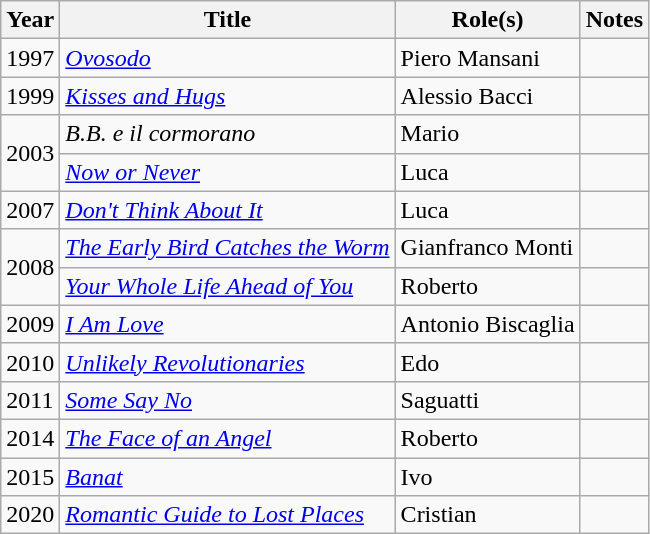<table class="wikitable plainrowheaders sortable">
<tr>
<th scope="col">Year</th>
<th scope="col">Title</th>
<th scope="col">Role(s)</th>
<th scope="col" class="unsortable">Notes</th>
</tr>
<tr>
<td>1997</td>
<td><em><a href='#'>Ovosodo</a></em></td>
<td>Piero Mansani</td>
<td></td>
</tr>
<tr>
<td>1999</td>
<td><em><a href='#'>Kisses and Hugs</a></em></td>
<td>Alessio Bacci</td>
<td></td>
</tr>
<tr>
<td rowspan="2">2003</td>
<td><em>B.B. e il cormorano</em></td>
<td>Mario</td>
<td></td>
</tr>
<tr>
<td><em><a href='#'>Now or Never</a></em></td>
<td>Luca</td>
<td></td>
</tr>
<tr>
<td>2007</td>
<td><em><a href='#'>Don't Think About It</a></em></td>
<td>Luca</td>
<td></td>
</tr>
<tr>
<td rowspan="2">2008</td>
<td><em><a href='#'>The Early Bird Catches the Worm</a></em></td>
<td>Gianfranco Monti</td>
<td></td>
</tr>
<tr>
<td><em><a href='#'>Your Whole Life Ahead of You</a></em></td>
<td>Roberto</td>
<td></td>
</tr>
<tr>
<td>2009</td>
<td><em><a href='#'>I Am Love</a></em></td>
<td>Antonio Biscaglia</td>
<td></td>
</tr>
<tr>
<td>2010</td>
<td><em><a href='#'>Unlikely Revolutionaries</a></em></td>
<td>Edo</td>
<td></td>
</tr>
<tr>
<td>2011</td>
<td><em><a href='#'>Some Say No</a></em></td>
<td>Saguatti</td>
<td></td>
</tr>
<tr>
<td>2014</td>
<td><em><a href='#'>The Face of an Angel</a></em></td>
<td>Roberto</td>
<td></td>
</tr>
<tr>
<td>2015</td>
<td><em><a href='#'>Banat</a></em></td>
<td>Ivo</td>
<td></td>
</tr>
<tr>
<td>2020</td>
<td><em><a href='#'>Romantic Guide to Lost Places</a></em></td>
<td>Cristian</td>
<td></td>
</tr>
</table>
